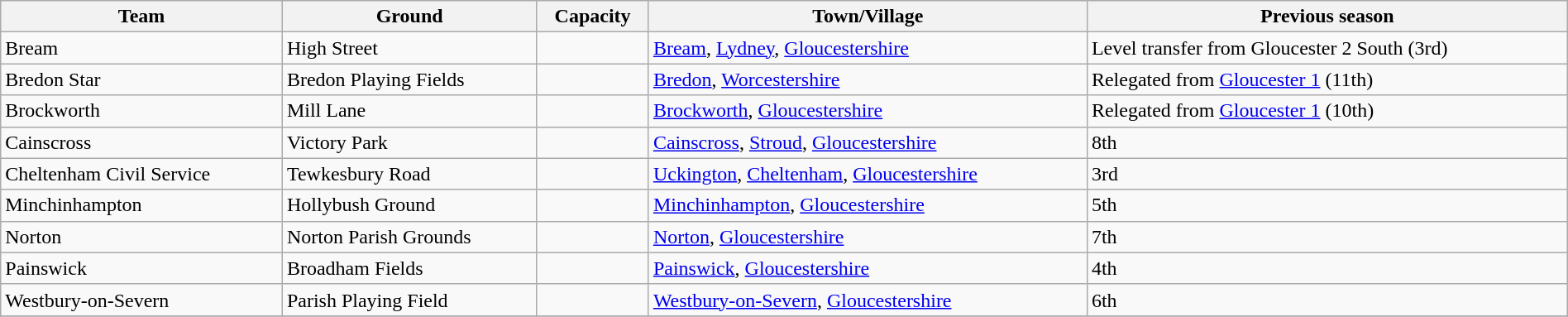<table class="wikitable sortable" width=100%>
<tr>
<th>Team</th>
<th>Ground</th>
<th>Capacity</th>
<th>Town/Village</th>
<th>Previous season</th>
</tr>
<tr>
<td>Bream</td>
<td>High Street</td>
<td></td>
<td><a href='#'>Bream</a>, <a href='#'>Lydney</a>, <a href='#'>Gloucestershire</a></td>
<td>Level transfer from Gloucester 2 South (3rd)</td>
</tr>
<tr>
<td>Bredon Star</td>
<td>Bredon Playing Fields</td>
<td></td>
<td><a href='#'>Bredon</a>, <a href='#'>Worcestershire</a></td>
<td>Relegated from <a href='#'>Gloucester 1</a> (11th)</td>
</tr>
<tr>
<td>Brockworth</td>
<td>Mill Lane</td>
<td></td>
<td><a href='#'>Brockworth</a>, <a href='#'>Gloucestershire</a></td>
<td>Relegated from <a href='#'>Gloucester 1</a> (10th)</td>
</tr>
<tr>
<td>Cainscross</td>
<td>Victory Park</td>
<td></td>
<td><a href='#'>Cainscross</a>, <a href='#'>Stroud</a>, <a href='#'>Gloucestershire</a></td>
<td>8th</td>
</tr>
<tr>
<td>Cheltenham Civil Service</td>
<td>Tewkesbury Road</td>
<td></td>
<td><a href='#'>Uckington</a>, <a href='#'>Cheltenham</a>, <a href='#'>Gloucestershire</a></td>
<td>3rd</td>
</tr>
<tr>
<td>Minchinhampton</td>
<td>Hollybush Ground</td>
<td></td>
<td><a href='#'>Minchinhampton</a>, <a href='#'>Gloucestershire</a></td>
<td>5th</td>
</tr>
<tr>
<td>Norton</td>
<td>Norton Parish Grounds</td>
<td></td>
<td><a href='#'>Norton</a>, <a href='#'>Gloucestershire</a></td>
<td>7th</td>
</tr>
<tr>
<td>Painswick</td>
<td>Broadham Fields</td>
<td></td>
<td><a href='#'>Painswick</a>, <a href='#'>Gloucestershire</a></td>
<td>4th</td>
</tr>
<tr>
<td>Westbury-on-Severn</td>
<td>Parish Playing Field</td>
<td></td>
<td><a href='#'>Westbury-on-Severn</a>, <a href='#'>Gloucestershire</a></td>
<td>6th</td>
</tr>
<tr>
</tr>
</table>
